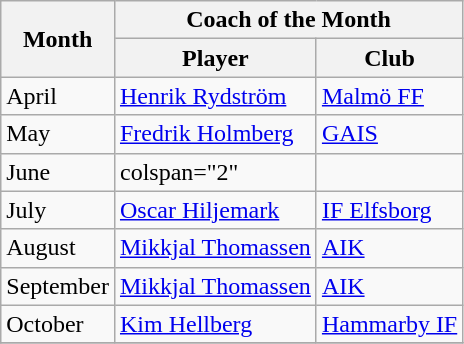<table class="wikitable">
<tr>
<th rowspan="2">Month</th>
<th colspan="2">Coach of the Month</th>
</tr>
<tr>
<th>Player</th>
<th>Club</th>
</tr>
<tr>
<td>April</td>
<td> <a href='#'>Henrik Rydström</a></td>
<td><a href='#'>Malmö FF</a></td>
</tr>
<tr>
<td>May</td>
<td> <a href='#'>Fredrik Holmberg</a></td>
<td><a href='#'>GAIS</a></td>
</tr>
<tr>
<td>June</td>
<td>colspan="2" </td>
</tr>
<tr>
<td>July</td>
<td> <a href='#'>Oscar Hiljemark</a></td>
<td><a href='#'>IF Elfsborg</a></td>
</tr>
<tr>
<td>August</td>
<td> <a href='#'>Mikkjal Thomassen</a></td>
<td><a href='#'>AIK</a></td>
</tr>
<tr>
<td>September</td>
<td> <a href='#'>Mikkjal Thomassen</a></td>
<td><a href='#'>AIK</a></td>
</tr>
<tr>
<td>October</td>
<td> <a href='#'>Kim Hellberg</a></td>
<td><a href='#'>Hammarby IF</a></td>
</tr>
<tr>
</tr>
</table>
